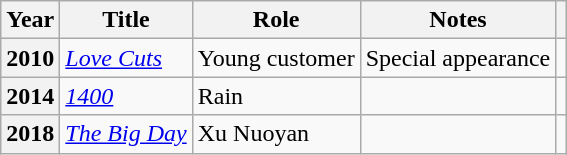<table class="wikitable sortable plainrowheaders">
<tr>
<th scope="col">Year</th>
<th scope="col">Title</th>
<th scope="col">Role</th>
<th scope="col" class="unsortable">Notes</th>
<th scope="col" class="unsortable"></th>
</tr>
<tr>
<th scope="row">2010</th>
<td><em><a href='#'>Love Cuts</a></em></td>
<td>Young customer</td>
<td>Special appearance</td>
<td></td>
</tr>
<tr>
<th scope="row">2014</th>
<td><em><a href='#'>1400</a></em></td>
<td>Rain</td>
<td></td>
</tr>
<tr>
<th scope="row">2018</th>
<td><em><a href='#'>The Big Day</a></em></td>
<td>Xu Nuoyan</td>
<td></td>
<td></td>
</tr>
</table>
